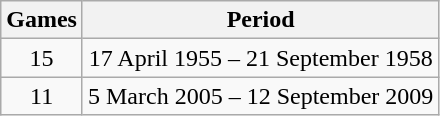<table class="wikitable" style="text-align:center">
<tr>
<th>Games</th>
<th>Period</th>
</tr>
<tr>
<td>15</td>
<td>17 April 1955 – 21 September 1958</td>
</tr>
<tr>
<td>11</td>
<td>5 March 2005 – 12 September 2009</td>
</tr>
</table>
